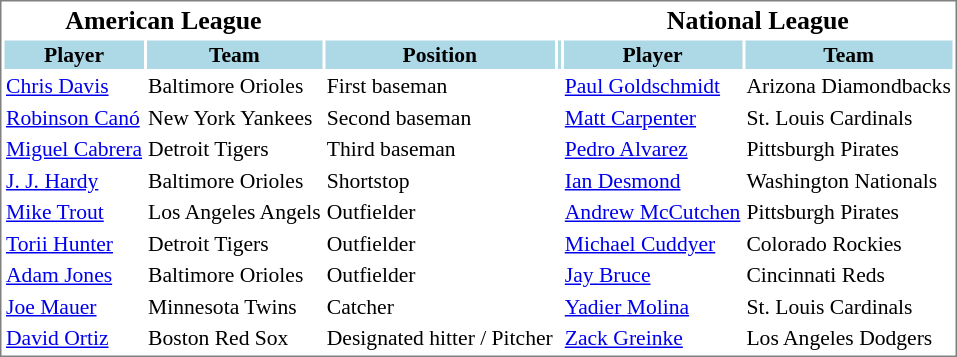<table cellpadding="1"  style="width:auto; font-size:90%; border:1px solid gray;">
<tr style="text-align:center; font-size:larger;">
<th colspan=2>American League</th>
<th></th>
<th></th>
<th colspan=2>National League</th>
</tr>
<tr style="background:lightblue;">
<th>Player</th>
<th>Team</th>
<th>Position</th>
<th></th>
<th>Player</th>
<th>Team</th>
</tr>
<tr>
<td><a href='#'>Chris Davis</a></td>
<td>Baltimore Orioles</td>
<td>First baseman</td>
<td></td>
<td><a href='#'>Paul Goldschmidt</a></td>
<td>Arizona Diamondbacks</td>
</tr>
<tr>
<td><a href='#'>Robinson Canó</a></td>
<td>New York Yankees</td>
<td>Second baseman</td>
<td></td>
<td><a href='#'>Matt Carpenter</a></td>
<td>St. Louis Cardinals</td>
</tr>
<tr>
<td><a href='#'>Miguel Cabrera</a></td>
<td>Detroit Tigers</td>
<td>Third baseman</td>
<td></td>
<td><a href='#'>Pedro Alvarez</a></td>
<td>Pittsburgh Pirates</td>
</tr>
<tr>
<td><a href='#'>J. J. Hardy</a></td>
<td>Baltimore Orioles</td>
<td>Shortstop</td>
<td></td>
<td><a href='#'>Ian Desmond</a></td>
<td>Washington Nationals</td>
</tr>
<tr>
<td><a href='#'>Mike Trout</a></td>
<td>Los Angeles Angels</td>
<td>Outfielder</td>
<td></td>
<td><a href='#'>Andrew McCutchen</a></td>
<td>Pittsburgh Pirates</td>
</tr>
<tr>
<td><a href='#'>Torii Hunter</a></td>
<td>Detroit Tigers</td>
<td>Outfielder</td>
<td></td>
<td><a href='#'>Michael Cuddyer</a></td>
<td>Colorado Rockies</td>
</tr>
<tr>
<td><a href='#'>Adam Jones</a></td>
<td>Baltimore Orioles</td>
<td>Outfielder</td>
<td></td>
<td><a href='#'>Jay Bruce</a></td>
<td>Cincinnati Reds</td>
</tr>
<tr>
<td><a href='#'>Joe Mauer</a></td>
<td>Minnesota Twins</td>
<td>Catcher</td>
<td></td>
<td><a href='#'>Yadier Molina</a></td>
<td>St. Louis Cardinals</td>
</tr>
<tr>
<td><a href='#'>David Ortiz</a></td>
<td>Boston Red Sox</td>
<td>Designated hitter / Pitcher</td>
<td></td>
<td><a href='#'>Zack Greinke</a></td>
<td>Los Angeles Dodgers</td>
</tr>
</table>
